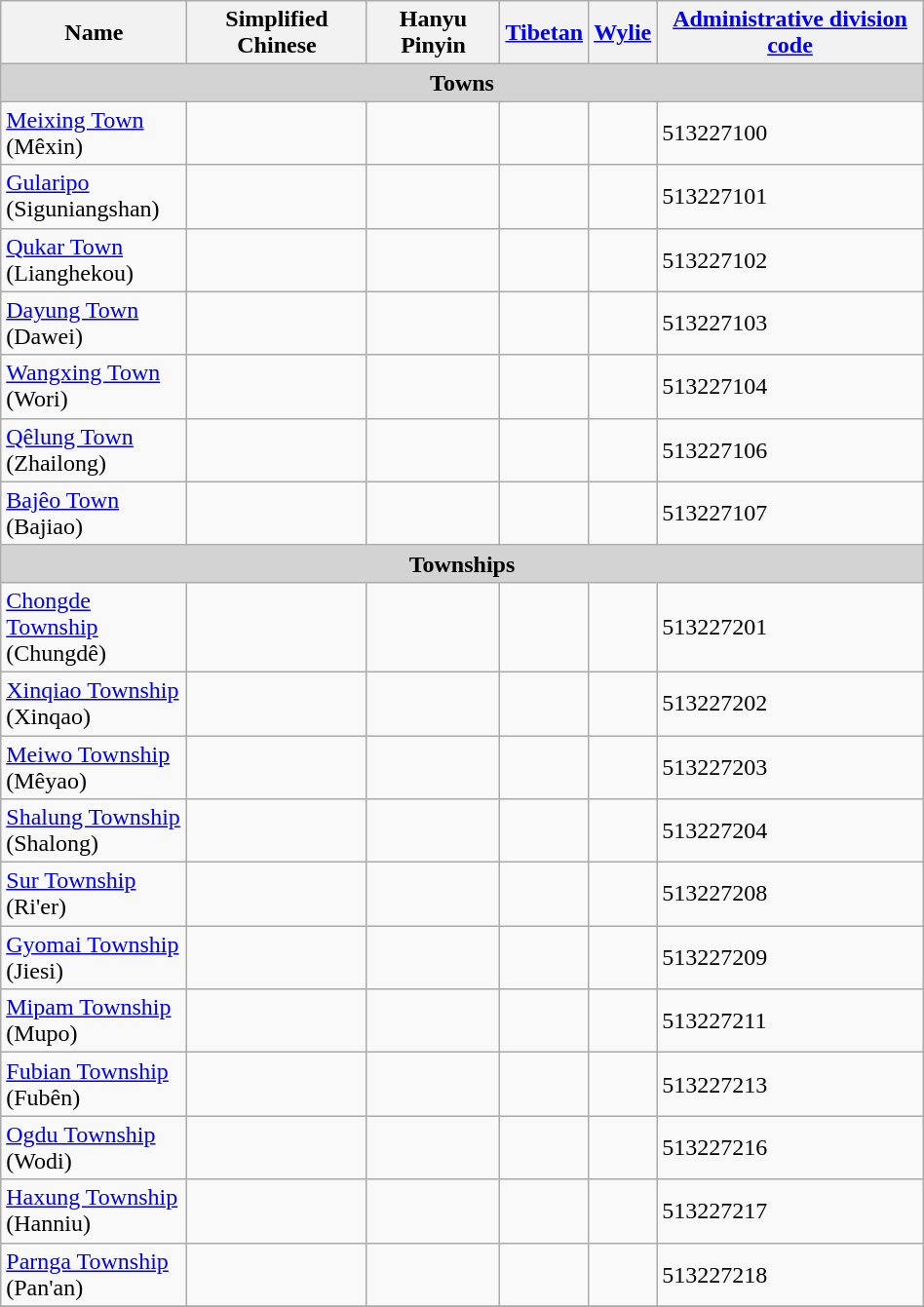<table class="wikitable" align="center" style="width:50%; border="1">
<tr>
<th>Name</th>
<th>Simplified Chinese</th>
<th>Hanyu Pinyin</th>
<th><a href='#'>Tibetan</a></th>
<th><a href='#'>Wylie</a></th>
<th><a href='#'>Administrative division code</a></th>
</tr>
<tr>
<td colspan="7"  style="text-align:center; background:#d3d3d3;"><strong>Towns</strong></td>
</tr>
<tr --------->
<td><a href='#'>Meixing Town</a><br>(Mêxin)</td>
<td></td>
<td></td>
<td></td>
<td></td>
<td>513227100</td>
</tr>
<tr>
<td><a href='#'>Gularipo</a><br>(Siguniangshan)</td>
<td></td>
<td></td>
<td></td>
<td></td>
<td>513227101</td>
</tr>
<tr>
<td><a href='#'>Qukar Town</a><br>(Lianghekou)</td>
<td></td>
<td></td>
<td></td>
<td></td>
<td>513227102</td>
</tr>
<tr>
<td><a href='#'>Dayung Town</a><br>(Dawei)</td>
<td></td>
<td></td>
<td></td>
<td></td>
<td>513227103</td>
</tr>
<tr>
<td><a href='#'>Wangxing Town</a><br>(Wori)</td>
<td></td>
<td></td>
<td></td>
<td></td>
<td>513227104</td>
</tr>
<tr>
<td><a href='#'>Qêlung Town</a><br>(Zhailong)</td>
<td></td>
<td></td>
<td></td>
<td></td>
<td>513227106</td>
</tr>
<tr>
<td><a href='#'>Bajêo Town</a><br>(Bajiao)</td>
<td></td>
<td></td>
<td></td>
<td></td>
<td>513227107</td>
</tr>
<tr --------->
<td colspan="7"  style="text-align:center; background:#d3d3d3;"><strong>Townships</strong></td>
</tr>
<tr --------->
<td><a href='#'>Chongde Township</a><br>(Chungdê)</td>
<td></td>
<td></td>
<td></td>
<td></td>
<td>513227201</td>
</tr>
<tr>
<td><a href='#'>Xinqiao Township</a><br>(Xinqao)</td>
<td></td>
<td></td>
<td></td>
<td></td>
<td>513227202</td>
</tr>
<tr>
<td><a href='#'>Meiwo Township</a><br>(Mêyao)</td>
<td></td>
<td></td>
<td></td>
<td></td>
<td>513227203</td>
</tr>
<tr>
<td><a href='#'>Shalung Township</a><br>(Shalong)</td>
<td></td>
<td></td>
<td></td>
<td></td>
<td>513227204</td>
</tr>
<tr>
<td><a href='#'>Sur Township</a><br>(Ri'er)</td>
<td></td>
<td></td>
<td></td>
<td></td>
<td>513227208</td>
</tr>
<tr>
<td><a href='#'>Gyomai Township</a><br>(Jiesi)</td>
<td></td>
<td></td>
<td></td>
<td></td>
<td>513227209</td>
</tr>
<tr>
<td><a href='#'>Mipam Township</a><br>(Mupo)</td>
<td></td>
<td></td>
<td></td>
<td></td>
<td>513227211</td>
</tr>
<tr>
<td><a href='#'>Fubian Township</a><br>(Fubên)</td>
<td></td>
<td></td>
<td></td>
<td></td>
<td>513227213</td>
</tr>
<tr>
<td><a href='#'>Ogdu Township</a><br>(Wodi)</td>
<td></td>
<td></td>
<td></td>
<td></td>
<td>513227216</td>
</tr>
<tr>
<td><a href='#'>Haxung Township</a><br>(Hanniu)</td>
<td></td>
<td></td>
<td></td>
<td></td>
<td>513227217</td>
</tr>
<tr>
<td><a href='#'>Parnga Township</a><br>(Pan'an)</td>
<td></td>
<td></td>
<td></td>
<td></td>
<td>513227218</td>
</tr>
<tr>
</tr>
</table>
